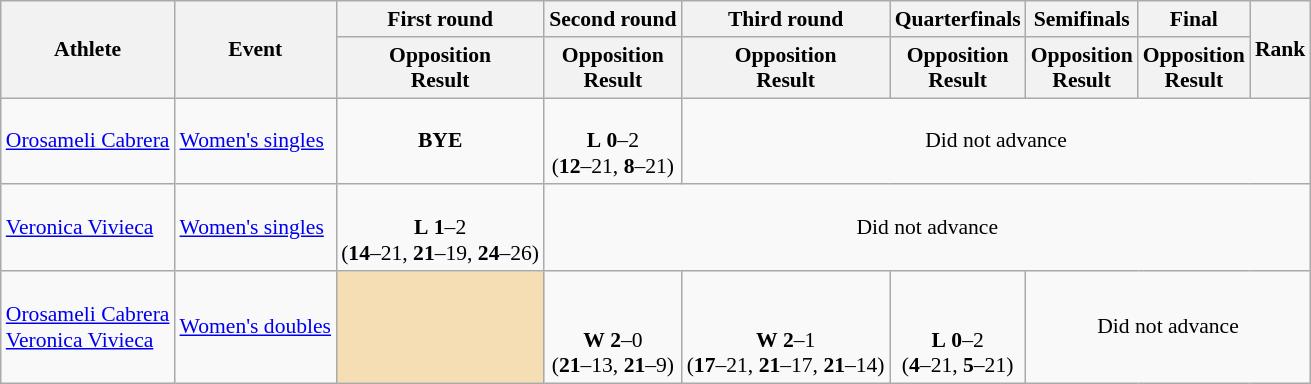<table class="wikitable" style="font-size:90%">
<tr>
<th rowspan="2">Athlete</th>
<th rowspan="2">Event</th>
<th>First round</th>
<th>Second round</th>
<th>Third round</th>
<th>Quarterfinals</th>
<th>Semifinals</th>
<th>Final</th>
<th rowspan="2">Rank</th>
</tr>
<tr>
<th>Opposition<br>Result</th>
<th>Opposition<br>Result</th>
<th>Opposition<br>Result</th>
<th>Opposition<br>Result</th>
<th>Opposition<br>Result</th>
<th>Opposition<br>Result</th>
</tr>
<tr>
<td><a href='#'>Orosameli Cabrera</a></td>
<td><a href='#'>Women's singles</a></td>
<td align=center><strong>BYE</strong></td>
<td align=center><br> <strong>L</strong> <strong>0</strong>–2<br>(<strong>12</strong>–21, <strong>8</strong>–21)</td>
<td align=center colspan="7">Did not advance</td>
</tr>
<tr>
<td><a href='#'>Veronica Vivieca</a></td>
<td><a href='#'>Women's singles</a></td>
<td align=center><br> <strong>L</strong> <strong>1</strong>–2<br>(<strong>14</strong>–21, <strong>21</strong>–19, <strong>24</strong>–26)</td>
<td align=center colspan="7">Did not advance</td>
</tr>
<tr>
<td><a href='#'>Orosameli Cabrera</a><br><a href='#'>Veronica Vivieca</a></td>
<td><a href='#'>Women's doubles</a></td>
<td align=center bgcolor=wheat></td>
<td align=center><br><br> <strong>W</strong> <strong>2</strong>–0<br>(<strong>21</strong>–13, <strong>21</strong>–9)</td>
<td align=center><br><br> <strong>W</strong> <strong>2</strong>–1<br>(<strong>17</strong>–21, <strong>21</strong>–17, <strong>21</strong>–14)</td>
<td align=center><br><br> <strong>L</strong> <strong>0</strong>–2<br>(<strong>4</strong>–21, <strong>5</strong>–21)</td>
<td align=center colspan="7">Did not advance</td>
</tr>
</table>
